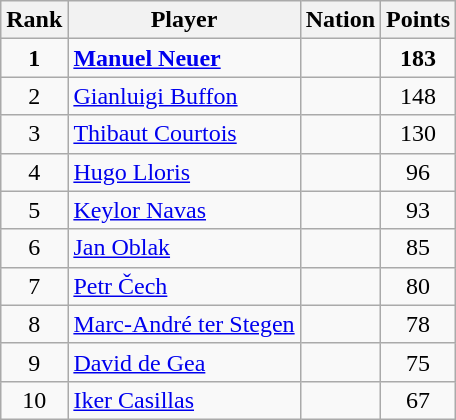<table class="wikitable">
<tr>
<th>Rank</th>
<th>Player</th>
<th>Nation</th>
<th>Points</th>
</tr>
<tr>
<td align="center"><strong>1</strong></td>
<td><strong><a href='#'>Manuel Neuer</a></strong></td>
<td><strong></strong></td>
<td align="center"><strong>183</strong></td>
</tr>
<tr>
<td align="center">2</td>
<td><a href='#'>Gianluigi Buffon</a></td>
<td></td>
<td align="center">148</td>
</tr>
<tr>
<td align="center">3</td>
<td><a href='#'>Thibaut Courtois</a></td>
<td></td>
<td align="center">130</td>
</tr>
<tr>
<td align="center">4</td>
<td><a href='#'>Hugo Lloris</a></td>
<td></td>
<td align="center">96</td>
</tr>
<tr>
<td align="center">5</td>
<td><a href='#'>Keylor Navas</a></td>
<td></td>
<td align="center">93</td>
</tr>
<tr>
<td align="center">6</td>
<td><a href='#'>Jan Oblak</a></td>
<td></td>
<td align="center">85</td>
</tr>
<tr>
<td align="center">7</td>
<td><a href='#'>Petr Čech</a></td>
<td></td>
<td align="center">80</td>
</tr>
<tr>
<td align="center">8</td>
<td><a href='#'>Marc-André ter Stegen</a></td>
<td></td>
<td align="center">78</td>
</tr>
<tr>
<td align="center">9</td>
<td><a href='#'>David de Gea</a></td>
<td></td>
<td align="center">75</td>
</tr>
<tr>
<td align="center">10</td>
<td><a href='#'>Iker Casillas</a></td>
<td></td>
<td align="center">67</td>
</tr>
</table>
